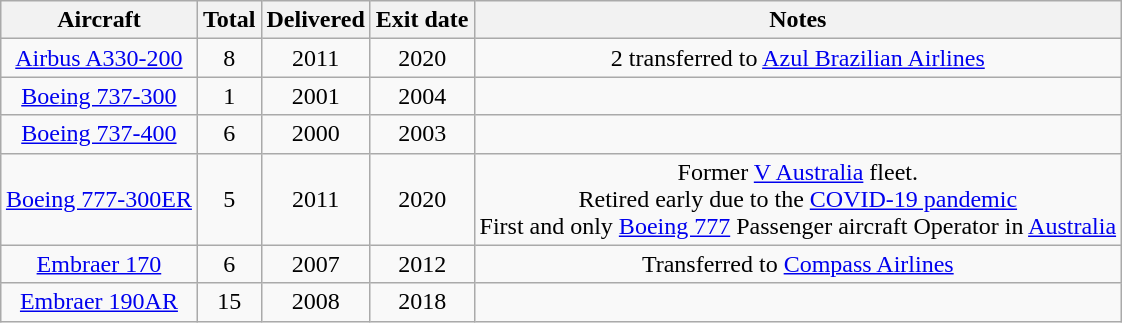<table class="wikitable" style="margin:0.5em auto; text-align:center">
<tr>
<th>Aircraft</th>
<th>Total</th>
<th>Delivered</th>
<th>Exit date</th>
<th>Notes</th>
</tr>
<tr>
<td><a href='#'>Airbus A330-200</a></td>
<td>8</td>
<td>2011</td>
<td>2020</td>
<td>2 transferred to <a href='#'>Azul Brazilian Airlines</a></td>
</tr>
<tr>
<td><a href='#'>Boeing 737-300</a></td>
<td>1</td>
<td>2001</td>
<td>2004</td>
<td></td>
</tr>
<tr>
<td><a href='#'>Boeing 737-400</a></td>
<td>6</td>
<td>2000</td>
<td>2003</td>
<td></td>
</tr>
<tr>
<td><a href='#'>Boeing 777-300ER</a></td>
<td>5</td>
<td>2011</td>
<td>2020</td>
<td>Former <a href='#'>V Australia</a> fleet.<br>Retired early due to the <a href='#'>COVID-19 pandemic</a><br>First and only <a href='#'>Boeing 777</a> Passenger aircraft Operator in <a href='#'>Australia</a></td>
</tr>
<tr>
<td><a href='#'>Embraer 170</a></td>
<td>6</td>
<td>2007</td>
<td>2012</td>
<td>Transferred to <a href='#'>Compass Airlines</a></td>
</tr>
<tr>
<td><a href='#'>Embraer 190AR</a></td>
<td>15</td>
<td>2008</td>
<td>2018</td>
<td></td>
</tr>
</table>
